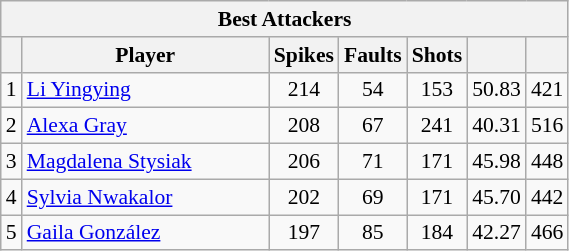<table class="wikitable sortable" style=font-size:90%>
<tr>
<th colspan=7>Best Attackers</th>
</tr>
<tr>
<th></th>
<th width=158>Player</th>
<th width=20>Spikes</th>
<th width=20>Faults</th>
<th width=20>Shots</th>
<th width=20></th>
<th width=20></th>
</tr>
<tr>
<td>1</td>
<td> <a href='#'>Li Yingying</a></td>
<td align=center>214</td>
<td align=center>54</td>
<td align=center>153</td>
<td align=center>50.83</td>
<td align=center>421</td>
</tr>
<tr>
<td>2</td>
<td> <a href='#'>Alexa Gray</a></td>
<td align=center>208</td>
<td align=center>67</td>
<td align=center>241</td>
<td align=center>40.31</td>
<td align=center>516</td>
</tr>
<tr>
<td>3</td>
<td> <a href='#'>Magdalena Stysiak</a></td>
<td align=center>206</td>
<td align=center>71</td>
<td align=center>171</td>
<td align=center>45.98</td>
<td align=center>448</td>
</tr>
<tr>
<td>4</td>
<td> <a href='#'>Sylvia Nwakalor</a></td>
<td align=center>202</td>
<td align=center>69</td>
<td align=center>171</td>
<td align=center>45.70</td>
<td align=center>442</td>
</tr>
<tr>
<td>5</td>
<td> <a href='#'>Gaila González</a></td>
<td align=center>197</td>
<td align=center>85</td>
<td align=center>184</td>
<td align=center>42.27</td>
<td align=center>466</td>
</tr>
</table>
